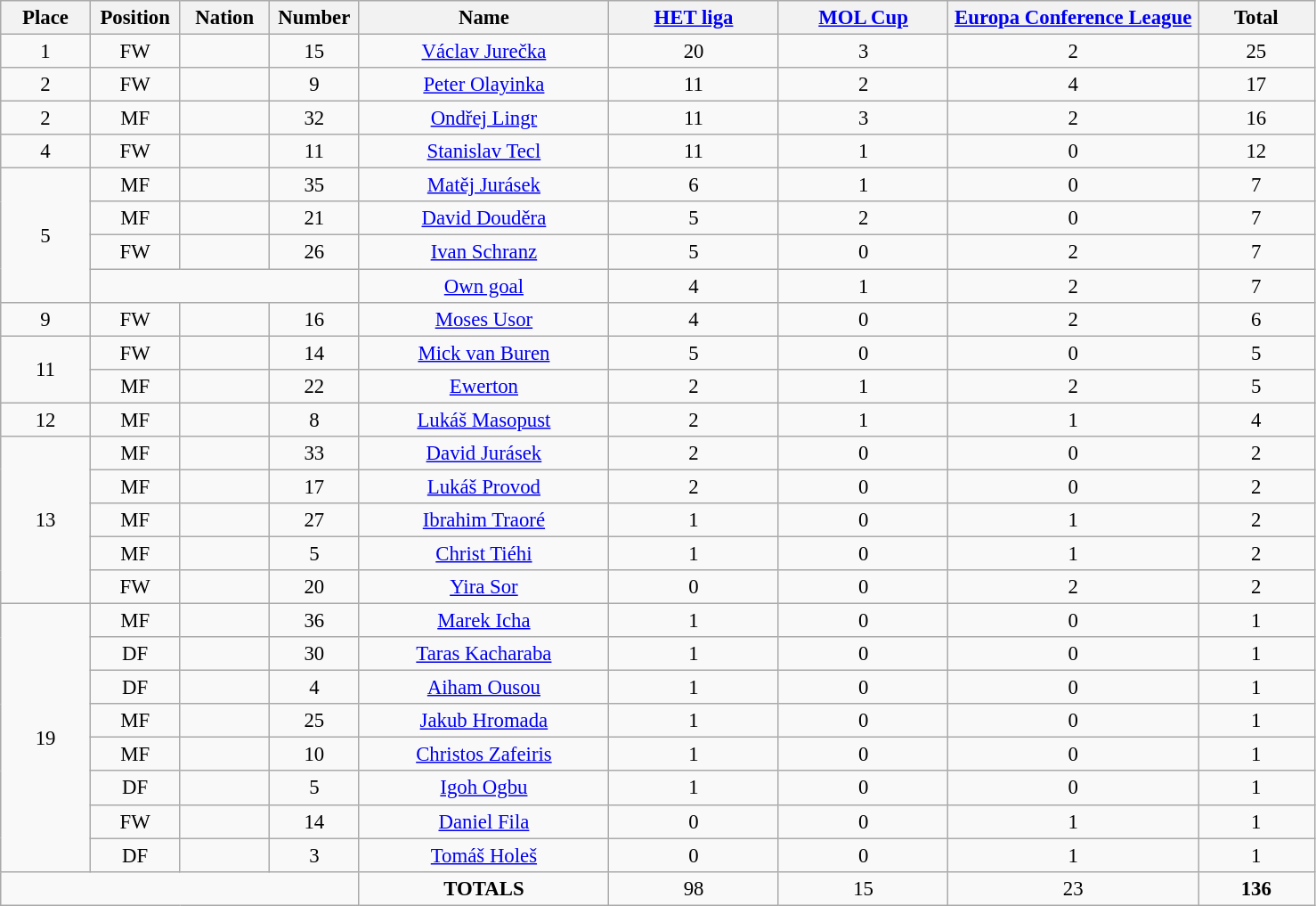<table class="wikitable" style="font-size: 95%; text-align: center;">
<tr>
<th width=60>Place</th>
<th width=60>Position</th>
<th width=60>Nation</th>
<th width=60>Number</th>
<th width=180>Name</th>
<th width=120><a href='#'>HET liga</a></th>
<th width=120><a href='#'>MOL Cup</a></th>
<th width=180><a href='#'>Europa Conference League</a></th>
<th width=80><strong>Total</strong></th>
</tr>
<tr>
<td>1</td>
<td>FW</td>
<td></td>
<td>15</td>
<td><a href='#'>Václav Jurečka</a></td>
<td>20</td>
<td>3</td>
<td>2</td>
<td>25</td>
</tr>
<tr>
<td>2</td>
<td>FW</td>
<td></td>
<td>9</td>
<td><a href='#'>Peter Olayinka</a></td>
<td>11</td>
<td>2</td>
<td>4</td>
<td>17</td>
</tr>
<tr>
<td>2</td>
<td>MF</td>
<td></td>
<td>32</td>
<td><a href='#'>Ondřej Lingr</a></td>
<td>11</td>
<td>3</td>
<td>2</td>
<td>16</td>
</tr>
<tr>
<td>4</td>
<td>FW</td>
<td></td>
<td>11</td>
<td><a href='#'>Stanislav Tecl</a></td>
<td>11</td>
<td>1</td>
<td>0</td>
<td>12</td>
</tr>
<tr>
<td rowspan="4">5</td>
<td>MF</td>
<td></td>
<td>35</td>
<td><a href='#'>Matěj Jurásek</a></td>
<td>6</td>
<td>1</td>
<td>0</td>
<td>7</td>
</tr>
<tr>
<td>MF</td>
<td></td>
<td>21</td>
<td><a href='#'>David Douděra</a></td>
<td>5</td>
<td>2</td>
<td>0</td>
<td>7</td>
</tr>
<tr>
<td>FW</td>
<td></td>
<td>26</td>
<td><a href='#'>Ivan Schranz</a></td>
<td>5</td>
<td>0</td>
<td>2</td>
<td>7</td>
</tr>
<tr>
<td colspan="3"></td>
<td><a href='#'>Own goal</a></td>
<td>4</td>
<td>1</td>
<td>2</td>
<td>7</td>
</tr>
<tr>
<td>9</td>
<td>FW</td>
<td></td>
<td>16</td>
<td><a href='#'>Moses Usor</a></td>
<td>4</td>
<td>0</td>
<td>2</td>
<td>6</td>
</tr>
<tr>
<td rowspan="2">11</td>
<td>FW</td>
<td></td>
<td>14</td>
<td><a href='#'>Mick van Buren</a></td>
<td>5</td>
<td>0</td>
<td>0</td>
<td>5</td>
</tr>
<tr>
<td>MF</td>
<td></td>
<td>22</td>
<td><a href='#'>Ewerton</a></td>
<td>2</td>
<td>1</td>
<td>2</td>
<td>5</td>
</tr>
<tr>
<td>12</td>
<td>MF</td>
<td></td>
<td>8</td>
<td><a href='#'>Lukáš Masopust</a></td>
<td>2</td>
<td>1</td>
<td>1</td>
<td>4</td>
</tr>
<tr>
<td rowspan="5">13</td>
<td>MF</td>
<td></td>
<td>33</td>
<td><a href='#'>David Jurásek</a></td>
<td>2</td>
<td>0</td>
<td>0</td>
<td>2</td>
</tr>
<tr>
<td>MF</td>
<td></td>
<td>17</td>
<td><a href='#'>Lukáš Provod</a></td>
<td>2</td>
<td>0</td>
<td>0</td>
<td>2</td>
</tr>
<tr>
<td>MF</td>
<td></td>
<td>27</td>
<td><a href='#'>Ibrahim Traoré</a></td>
<td>1</td>
<td>0</td>
<td>1</td>
<td>2</td>
</tr>
<tr>
<td>MF</td>
<td></td>
<td>5</td>
<td><a href='#'>Christ Tiéhi</a></td>
<td>1</td>
<td>0</td>
<td>1</td>
<td>2</td>
</tr>
<tr>
<td>FW</td>
<td></td>
<td>20</td>
<td><a href='#'>Yira Sor</a></td>
<td>0</td>
<td>0</td>
<td>2</td>
<td>2</td>
</tr>
<tr>
<td rowspan="8">19</td>
<td>MF</td>
<td></td>
<td>36</td>
<td><a href='#'>Marek Icha</a></td>
<td>1</td>
<td>0</td>
<td>0</td>
<td>1</td>
</tr>
<tr>
<td>DF</td>
<td></td>
<td>30</td>
<td><a href='#'>Taras Kacharaba</a></td>
<td>1</td>
<td>0</td>
<td>0</td>
<td>1</td>
</tr>
<tr>
<td>DF</td>
<td></td>
<td>4</td>
<td><a href='#'>Aiham Ousou</a></td>
<td>1</td>
<td>0</td>
<td>0</td>
<td>1</td>
</tr>
<tr>
<td>MF</td>
<td></td>
<td>25</td>
<td><a href='#'>Jakub Hromada</a></td>
<td>1</td>
<td>0</td>
<td>0</td>
<td>1</td>
</tr>
<tr>
<td>MF</td>
<td></td>
<td>10</td>
<td><a href='#'>Christos Zafeiris</a></td>
<td>1</td>
<td>0</td>
<td>0</td>
<td>1</td>
</tr>
<tr>
<td>DF</td>
<td></td>
<td>5</td>
<td><a href='#'>Igoh Ogbu</a></td>
<td>1</td>
<td>0</td>
<td>0</td>
<td>1</td>
</tr>
<tr>
<td>FW</td>
<td></td>
<td>14</td>
<td><a href='#'>Daniel Fila</a></td>
<td>0</td>
<td>0</td>
<td>1</td>
<td>1</td>
</tr>
<tr>
<td>DF</td>
<td></td>
<td>3</td>
<td><a href='#'>Tomáš Holeš</a></td>
<td>0</td>
<td>0</td>
<td>1</td>
<td>1</td>
</tr>
<tr>
<td colspan="4"></td>
<td><strong>TOTALS</strong></td>
<td>98</td>
<td>15</td>
<td>23</td>
<td><strong>136</strong></td>
</tr>
</table>
